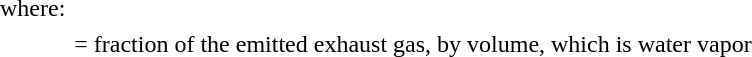<table border="0" cellpadding="2">
<tr>
<td align=right>where:</td>
<td> </td>
</tr>
<tr>
<th align=right><em></em></th>
<td align=left>= fraction of the emitted exhaust gas, by volume, which is water vapor</td>
</tr>
</table>
